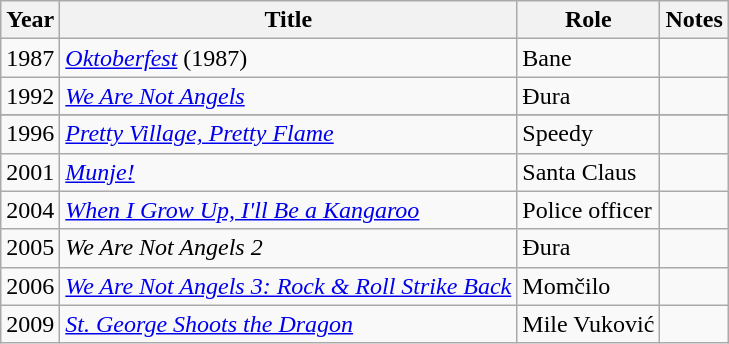<table class="wikitable sortable">
<tr>
<th>Year</th>
<th>Title</th>
<th>Role</th>
<th class="unsortable">Notes</th>
</tr>
<tr>
<td>1987</td>
<td><em><a href='#'>Oktoberfest</a></em> (1987)</td>
<td>Bane</td>
<td></td>
</tr>
<tr>
<td>1992</td>
<td><em><a href='#'>We Are Not Angels</a></em></td>
<td>Đura</td>
<td></td>
</tr>
<tr>
</tr>
<tr>
<td>1996</td>
<td><em><a href='#'>Pretty Village, Pretty Flame</a></em></td>
<td>Speedy</td>
<td></td>
</tr>
<tr>
<td>2001</td>
<td><em><a href='#'>Munje!</a></em></td>
<td>Santa Claus</td>
</tr>
<tr>
<td>2004</td>
<td><em><a href='#'>When I Grow Up, I'll Be a Kangaroo</a></em></td>
<td>Police officer</td>
<td></td>
</tr>
<tr>
<td>2005</td>
<td><em>We Are Not Angels 2</em></td>
<td>Đura</td>
<td></td>
</tr>
<tr>
<td>2006</td>
<td><em><a href='#'>We Are Not Angels 3: Rock & Roll Strike Back</a></em></td>
<td>Momčilo</td>
<td></td>
</tr>
<tr>
<td>2009</td>
<td><em><a href='#'>St. George Shoots the Dragon</a></em></td>
<td>Mile Vuković</td>
<td></td>
</tr>
</table>
